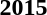<table>
<tr>
<td><strong>2015</strong><br></td>
</tr>
</table>
